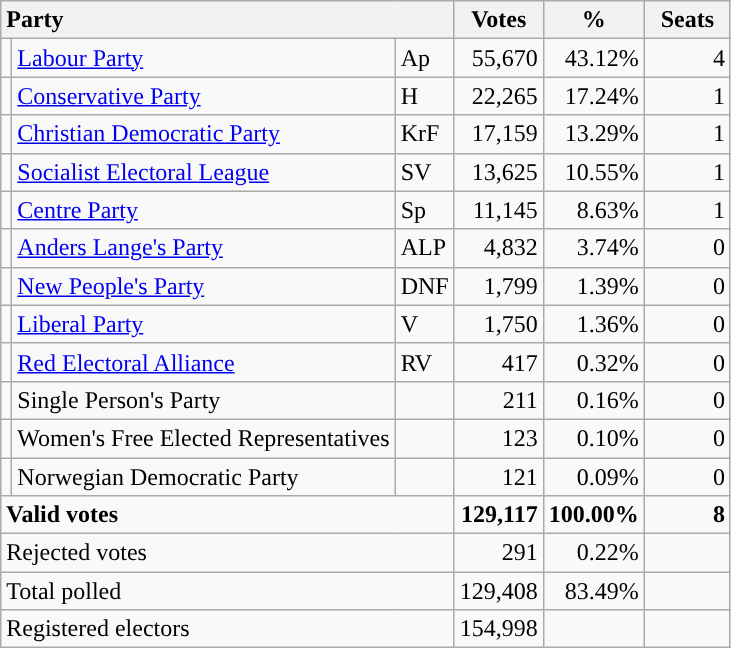<table class="wikitable" border="1" style="text-align:right;">
<tr>
<th style="text-align:left;" colspan=3>Party</th>
<th align=center width="50">Votes</th>
<th align=center width="50">%</th>
<th align=center width="50">Seats</th>
</tr>
<tr>
<td style="color:inherit;background:"></td>
<td align=left><a href='#'>Labour Party</a></td>
<td align=left>Ap</td>
<td>55,670</td>
<td>43.12%</td>
<td>4</td>
</tr>
<tr>
<td style="color:inherit;background:"></td>
<td align=left><a href='#'>Conservative Party</a></td>
<td align=left>H</td>
<td>22,265</td>
<td>17.24%</td>
<td>1</td>
</tr>
<tr>
<td style="color:inherit;background:"></td>
<td align=left><a href='#'>Christian Democratic Party</a></td>
<td align=left>KrF</td>
<td>17,159</td>
<td>13.29%</td>
<td>1</td>
</tr>
<tr>
<td style="color:inherit;background:"></td>
<td align=left><a href='#'>Socialist Electoral League</a></td>
<td align=left>SV</td>
<td>13,625</td>
<td>10.55%</td>
<td>1</td>
</tr>
<tr>
<td style="color:inherit;background:"></td>
<td align=left><a href='#'>Centre Party</a></td>
<td align=left>Sp</td>
<td>11,145</td>
<td>8.63%</td>
<td>1</td>
</tr>
<tr>
<td style="color:inherit;background:"></td>
<td align=left><a href='#'>Anders Lange's Party</a></td>
<td align=left>ALP</td>
<td>4,832</td>
<td>3.74%</td>
<td>0</td>
</tr>
<tr>
<td style="color:inherit;background:"></td>
<td align=left><a href='#'>New People's Party</a></td>
<td align=left>DNF</td>
<td>1,799</td>
<td>1.39%</td>
<td>0</td>
</tr>
<tr>
<td style="color:inherit;background:"></td>
<td align=left><a href='#'>Liberal Party</a></td>
<td align=left>V</td>
<td>1,750</td>
<td>1.36%</td>
<td>0</td>
</tr>
<tr>
<td style="color:inherit;background:"></td>
<td align=left><a href='#'>Red Electoral Alliance</a></td>
<td align=left>RV</td>
<td>417</td>
<td>0.32%</td>
<td>0</td>
</tr>
<tr>
<td></td>
<td align=left>Single Person's Party</td>
<td align=left></td>
<td>211</td>
<td>0.16%</td>
<td>0</td>
</tr>
<tr>
<td></td>
<td align=left>Women's Free Elected Representatives</td>
<td align=left></td>
<td>123</td>
<td>0.10%</td>
<td>0</td>
</tr>
<tr>
<td></td>
<td align=left>Norwegian Democratic Party</td>
<td align=left></td>
<td>121</td>
<td>0.09%</td>
<td>0</td>
</tr>
<tr style="font-weight:bold">
<td align=left colspan=3>Valid votes</td>
<td>129,117</td>
<td>100.00%</td>
<td>8</td>
</tr>
<tr>
<td align=left colspan=3>Rejected votes</td>
<td>291</td>
<td>0.22%</td>
<td></td>
</tr>
<tr>
<td align=left colspan=3>Total polled</td>
<td>129,408</td>
<td>83.49%</td>
<td></td>
</tr>
<tr>
<td align=left colspan=3>Registered electors</td>
<td>154,998</td>
<td></td>
<td></td>
</tr>
</table>
